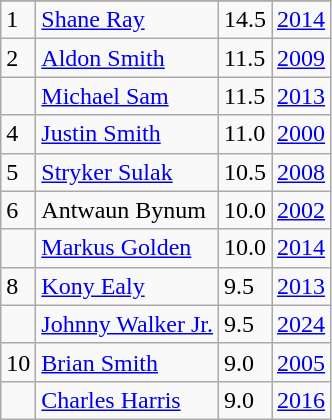<table class="wikitable">
<tr>
</tr>
<tr>
<td>1</td>
<td><a href='#'>Shane Ray</a></td>
<td>14.5</td>
<td><a href='#'>2014</a></td>
</tr>
<tr>
<td>2</td>
<td><a href='#'>Aldon Smith</a></td>
<td>11.5</td>
<td><a href='#'>2009</a></td>
</tr>
<tr>
<td></td>
<td><a href='#'>Michael Sam</a></td>
<td>11.5</td>
<td><a href='#'>2013</a></td>
</tr>
<tr>
<td>4</td>
<td><a href='#'>Justin Smith</a></td>
<td>11.0</td>
<td><a href='#'>2000</a></td>
</tr>
<tr>
<td>5</td>
<td><a href='#'>Stryker Sulak</a></td>
<td>10.5</td>
<td><a href='#'>2008</a></td>
</tr>
<tr>
<td>6</td>
<td>Antwaun Bynum</td>
<td>10.0</td>
<td><a href='#'>2002</a></td>
</tr>
<tr>
<td></td>
<td><a href='#'>Markus Golden</a></td>
<td>10.0</td>
<td><a href='#'>2014</a></td>
</tr>
<tr>
<td>8</td>
<td><a href='#'>Kony Ealy</a></td>
<td>9.5</td>
<td><a href='#'>2013</a></td>
</tr>
<tr>
<td></td>
<td><a href='#'>Johnny Walker Jr.</a></td>
<td>9.5</td>
<td><a href='#'>2024</a></td>
</tr>
<tr>
<td>10</td>
<td><a href='#'>Brian Smith</a></td>
<td>9.0</td>
<td><a href='#'>2005</a></td>
</tr>
<tr>
<td></td>
<td><a href='#'>Charles Harris</a></td>
<td>9.0</td>
<td><a href='#'>2016</a></td>
</tr>
</table>
